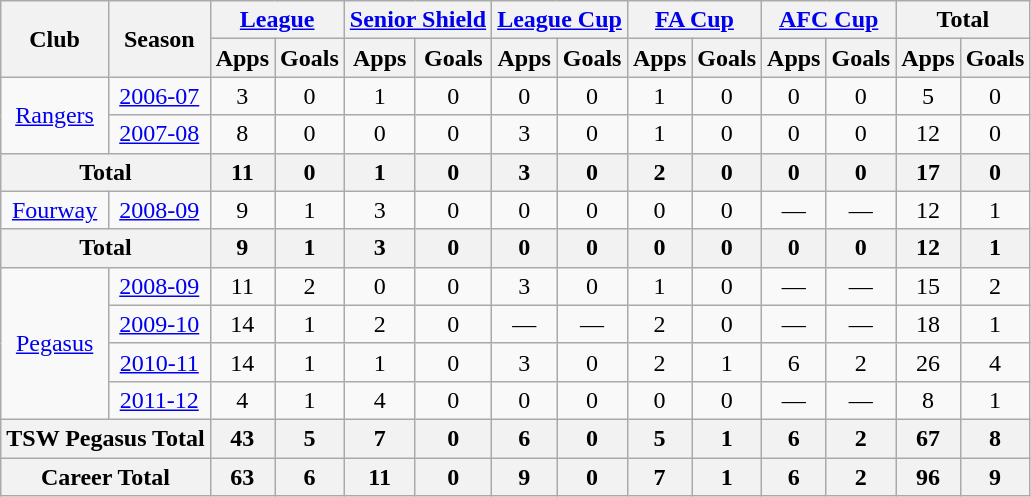<table class="wikitable" style="text-align: center;">
<tr>
<th rowspan=2>Club</th>
<th rowspan=2>Season</th>
<th colspan=2><a href='#'>League</a></th>
<th colspan=2><a href='#'>Senior Shield</a></th>
<th colspan=2><a href='#'>League Cup</a></th>
<th colspan=2><a href='#'>FA Cup</a></th>
<th colspan=2><a href='#'>AFC Cup</a></th>
<th colspan=2>Total</th>
</tr>
<tr>
<th>Apps</th>
<th>Goals</th>
<th>Apps</th>
<th>Goals</th>
<th>Apps</th>
<th>Goals</th>
<th>Apps</th>
<th>Goals</th>
<th>Apps</th>
<th>Goals</th>
<th>Apps</th>
<th>Goals</th>
</tr>
<tr>
<td rowspan=2 valign="center"><a href='#'>Rangers</a></td>
<td><a href='#'>2006-07</a></td>
<td>3</td>
<td>0</td>
<td>1</td>
<td>0</td>
<td>0</td>
<td>0</td>
<td>1</td>
<td>0</td>
<td>0</td>
<td>0</td>
<td>5</td>
<td>0</td>
</tr>
<tr>
<td><a href='#'>2007-08</a></td>
<td>8</td>
<td>0</td>
<td>0</td>
<td>0</td>
<td>3</td>
<td>0</td>
<td>1</td>
<td>0</td>
<td>0</td>
<td>0</td>
<td>12</td>
<td>0</td>
</tr>
<tr>
<th colspan=2>Total</th>
<th>11</th>
<th>0</th>
<th>1</th>
<th>0</th>
<th>3</th>
<th>0</th>
<th>2</th>
<th>0</th>
<th>0</th>
<th>0</th>
<th>17</th>
<th>0</th>
</tr>
<tr>
<td rowspan=1 valign="center"><a href='#'>Fourway</a></td>
<td><a href='#'>2008-09</a></td>
<td>9</td>
<td>1</td>
<td>3</td>
<td>0</td>
<td>0</td>
<td>0</td>
<td>0</td>
<td>0</td>
<td>—</td>
<td>—</td>
<td>12</td>
<td>1</td>
</tr>
<tr>
<th colspan=2>Total</th>
<th>9</th>
<th>1</th>
<th>3</th>
<th>0</th>
<th>0</th>
<th>0</th>
<th>0</th>
<th>0</th>
<th>0</th>
<th>0</th>
<th>12</th>
<th>1</th>
</tr>
<tr>
<td rowspan=4 valign="center"><a href='#'>Pegasus</a></td>
<td><a href='#'>2008-09</a></td>
<td>11</td>
<td>2</td>
<td>0</td>
<td>0</td>
<td>3</td>
<td>0</td>
<td>1</td>
<td>0</td>
<td>—</td>
<td>—</td>
<td>15</td>
<td>2</td>
</tr>
<tr>
<td><a href='#'>2009-10</a></td>
<td>14</td>
<td>1</td>
<td>2</td>
<td>0</td>
<td>—</td>
<td>—</td>
<td>2</td>
<td>0</td>
<td>—</td>
<td>—</td>
<td>18</td>
<td>1</td>
</tr>
<tr>
<td><a href='#'>2010-11</a></td>
<td>14</td>
<td>1</td>
<td>1</td>
<td>0</td>
<td>3</td>
<td>0</td>
<td>2</td>
<td>1</td>
<td>6</td>
<td>2</td>
<td>26</td>
<td>4</td>
</tr>
<tr>
<td><a href='#'>2011-12</a></td>
<td>4</td>
<td>1</td>
<td>4</td>
<td>0</td>
<td>0</td>
<td>0</td>
<td>0</td>
<td>0</td>
<td>—</td>
<td>—</td>
<td>8</td>
<td>1</td>
</tr>
<tr>
<th colspan=2>TSW Pegasus Total</th>
<th>43</th>
<th>5</th>
<th>7</th>
<th>0</th>
<th>6</th>
<th>0</th>
<th>5</th>
<th>1</th>
<th>6</th>
<th>2</th>
<th>67</th>
<th>8</th>
</tr>
<tr>
<th colspan=2>Career Total</th>
<th>63</th>
<th>6</th>
<th>11</th>
<th>0</th>
<th>9</th>
<th>0</th>
<th>7</th>
<th>1</th>
<th>6</th>
<th>2</th>
<th>96</th>
<th>9</th>
</tr>
</table>
